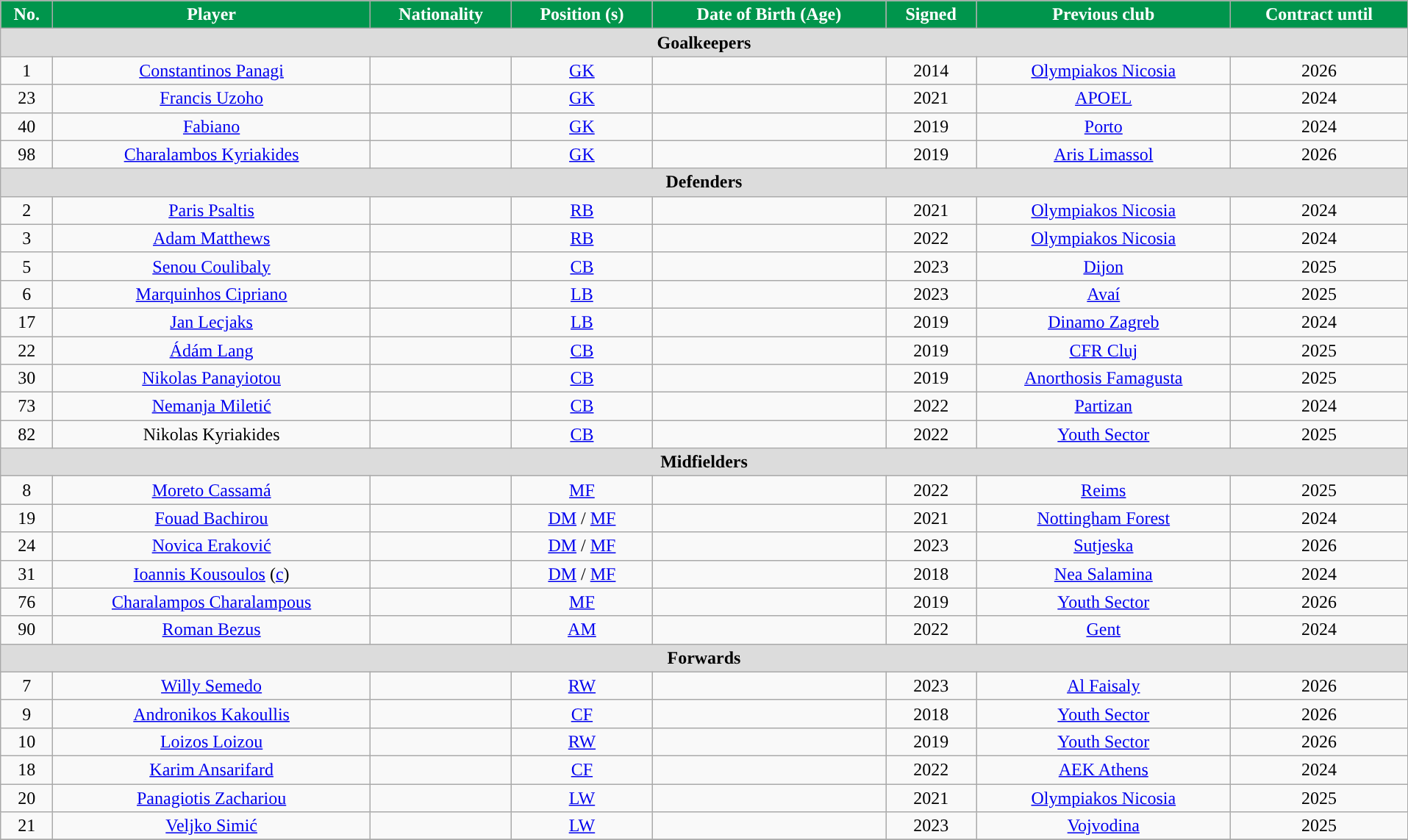<table class="wikitable" style="text-align:center; font-size:100%; width:101%;">
<tr>
<th style="background:#00954C; color:#FFFFFF; ">No.</th>
<th style="background:#00954C; color:#FFFFFF; ">Player</th>
<th style="background:#00954C; color:#FFFFFF; ">Nationality</th>
<th style="background:#00954C; color:#FFFFFF; ">Position (s)</th>
<th style="background:#00954C; color:#FFFFFF; ">Date of Birth (Age)</th>
<th style="background:#00954C; color:#FFFFFF; ">Signed</th>
<th style="background:#00954C; color:#FFFFFF; ">Previous club</th>
<th style="background:#00954C; color:#FFFFFF; ">Contract until</th>
</tr>
<tr>
<th colspan="8" style="background:#dcdcdc; tepxt-align:center;">Goalkeepers</th>
</tr>
<tr>
<td>1</td>
<td><a href='#'>Constantinos Panagi</a></td>
<td></td>
<td><a href='#'>GK</a></td>
<td></td>
<td>2014</td>
<td> <a href='#'>Olympiakos Nicosia</a></td>
<td>2026</td>
</tr>
<tr>
<td>23</td>
<td><a href='#'>Francis Uzoho</a></td>
<td></td>
<td><a href='#'>GK</a></td>
<td></td>
<td>2021</td>
<td> <a href='#'>APOEL</a></td>
<td>2024</td>
</tr>
<tr>
<td>40</td>
<td><a href='#'>Fabiano</a></td>
<td></td>
<td><a href='#'>GK</a></td>
<td></td>
<td>2019</td>
<td> <a href='#'>Porto</a></td>
<td>2024</td>
</tr>
<tr>
<td>98</td>
<td><a href='#'>Charalambos Kyriakides</a></td>
<td></td>
<td><a href='#'>GK</a></td>
<td></td>
<td>2019</td>
<td> <a href='#'>Aris Limassol</a></td>
<td>2026</td>
</tr>
<tr>
<th colspan="8" style="background:#dcdcdc; tepxt-align:center;">Defenders</th>
</tr>
<tr>
<td>2</td>
<td><a href='#'>Paris Psaltis</a></td>
<td></td>
<td><a href='#'>RB</a></td>
<td></td>
<td>2021</td>
<td> <a href='#'>Olympiakos Nicosia</a></td>
<td>2024</td>
</tr>
<tr>
<td>3</td>
<td><a href='#'>Adam Matthews</a></td>
<td></td>
<td><a href='#'>RB</a></td>
<td></td>
<td>2022</td>
<td> <a href='#'>Olympiakos Nicosia</a></td>
<td>2024</td>
</tr>
<tr>
<td>5</td>
<td><a href='#'>Senou Coulibaly</a></td>
<td></td>
<td><a href='#'>CB</a></td>
<td></td>
<td>2023</td>
<td> <a href='#'>Dijon</a></td>
<td>2025</td>
</tr>
<tr>
<td>6</td>
<td><a href='#'>Marquinhos Cipriano</a></td>
<td></td>
<td><a href='#'>LB</a></td>
<td></td>
<td>2023</td>
<td> <a href='#'>Avaí</a></td>
<td>2025</td>
</tr>
<tr>
<td>17</td>
<td><a href='#'>Jan Lecjaks</a></td>
<td></td>
<td><a href='#'>LB</a></td>
<td></td>
<td>2019</td>
<td> <a href='#'>Dinamo Zagreb</a></td>
<td>2024</td>
</tr>
<tr>
<td>22</td>
<td><a href='#'>Ádám Lang</a></td>
<td></td>
<td><a href='#'>CB</a></td>
<td></td>
<td>2019</td>
<td> <a href='#'>CFR Cluj</a></td>
<td>2025</td>
</tr>
<tr>
<td>30</td>
<td><a href='#'>Nikolas Panayiotou</a></td>
<td></td>
<td><a href='#'>CB</a></td>
<td></td>
<td>2019</td>
<td> <a href='#'>Anorthosis Famagusta</a></td>
<td>2025</td>
</tr>
<tr>
<td>73</td>
<td><a href='#'>Nemanja Miletić</a></td>
<td></td>
<td><a href='#'>CB</a></td>
<td></td>
<td>2022</td>
<td> <a href='#'>Partizan</a></td>
<td>2024</td>
</tr>
<tr>
<td>82</td>
<td>Nikolas Kyriakides</td>
<td></td>
<td><a href='#'>CB</a></td>
<td></td>
<td>2022</td>
<td> <a href='#'>Youth Sector</a></td>
<td>2025</td>
</tr>
<tr>
<th colspan="8" style="background:#dcdcdc; tepxt-align:center;">Midfielders</th>
</tr>
<tr>
<td>8</td>
<td><a href='#'>Moreto Cassamá</a></td>
<td></td>
<td><a href='#'>MF</a></td>
<td></td>
<td>2022</td>
<td> <a href='#'>Reims</a></td>
<td>2025</td>
</tr>
<tr>
<td>19</td>
<td><a href='#'>Fouad Bachirou</a></td>
<td></td>
<td><a href='#'>DM</a> / <a href='#'>MF</a></td>
<td></td>
<td>2021</td>
<td> <a href='#'>Nottingham Forest</a></td>
<td>2024</td>
</tr>
<tr>
<td>24</td>
<td><a href='#'>Novica Eraković</a></td>
<td></td>
<td><a href='#'>DM</a> / <a href='#'>MF</a></td>
<td></td>
<td>2023</td>
<td> <a href='#'>Sutjeska</a></td>
<td>2026</td>
</tr>
<tr>
<td>31</td>
<td><a href='#'>Ioannis Kousoulos</a> (<a href='#'>c</a>)</td>
<td></td>
<td><a href='#'>DM</a> / <a href='#'>MF</a></td>
<td></td>
<td>2018</td>
<td> <a href='#'>Nea Salamina</a></td>
<td>2024</td>
</tr>
<tr>
<td>76</td>
<td><a href='#'>Charalampos Charalampous</a></td>
<td></td>
<td><a href='#'>MF</a></td>
<td></td>
<td>2019</td>
<td> <a href='#'>Youth Sector</a></td>
<td>2026</td>
</tr>
<tr>
<td>90</td>
<td><a href='#'>Roman Bezus</a></td>
<td></td>
<td><a href='#'>AM</a></td>
<td></td>
<td>2022</td>
<td> <a href='#'>Gent</a></td>
<td>2024</td>
</tr>
<tr>
<th colspan="8" style="background:#dcdcdc; tepxt-align:center;">Forwards</th>
</tr>
<tr>
<td>7</td>
<td><a href='#'>Willy Semedo</a></td>
<td></td>
<td><a href='#'>RW</a></td>
<td></td>
<td>2023</td>
<td> <a href='#'>Al Faisaly</a></td>
<td>2026</td>
</tr>
<tr>
<td>9</td>
<td><a href='#'>Andronikos Kakoullis</a></td>
<td></td>
<td><a href='#'>CF</a></td>
<td></td>
<td>2018</td>
<td> <a href='#'>Youth Sector</a></td>
<td>2026</td>
</tr>
<tr>
<td>10</td>
<td><a href='#'>Loizos Loizou</a></td>
<td></td>
<td><a href='#'>RW</a></td>
<td></td>
<td>2019</td>
<td> <a href='#'>Youth Sector</a></td>
<td>2026</td>
</tr>
<tr>
<td>18</td>
<td><a href='#'>Karim Ansarifard</a></td>
<td></td>
<td><a href='#'>CF</a></td>
<td></td>
<td>2022</td>
<td> <a href='#'>AEK Athens</a></td>
<td>2024</td>
</tr>
<tr>
<td>20</td>
<td><a href='#'>Panagiotis Zachariou</a></td>
<td></td>
<td><a href='#'>LW</a></td>
<td></td>
<td>2021</td>
<td> <a href='#'>Olympiakos Nicosia</a></td>
<td>2025</td>
</tr>
<tr>
<td>21</td>
<td><a href='#'>Veljko Simić</a></td>
<td></td>
<td><a href='#'>LW</a></td>
<td></td>
<td>2023</td>
<td> <a href='#'>Vojvodina</a></td>
<td>2025</td>
</tr>
<tr>
</tr>
</table>
